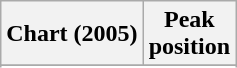<table class="wikitable sortable plainrowheaders">
<tr>
<th scope="col">Chart (2005)</th>
<th scope="col">Peak<br>position</th>
</tr>
<tr>
</tr>
<tr>
</tr>
<tr>
</tr>
<tr>
</tr>
<tr>
</tr>
<tr>
</tr>
<tr>
</tr>
<tr>
</tr>
</table>
